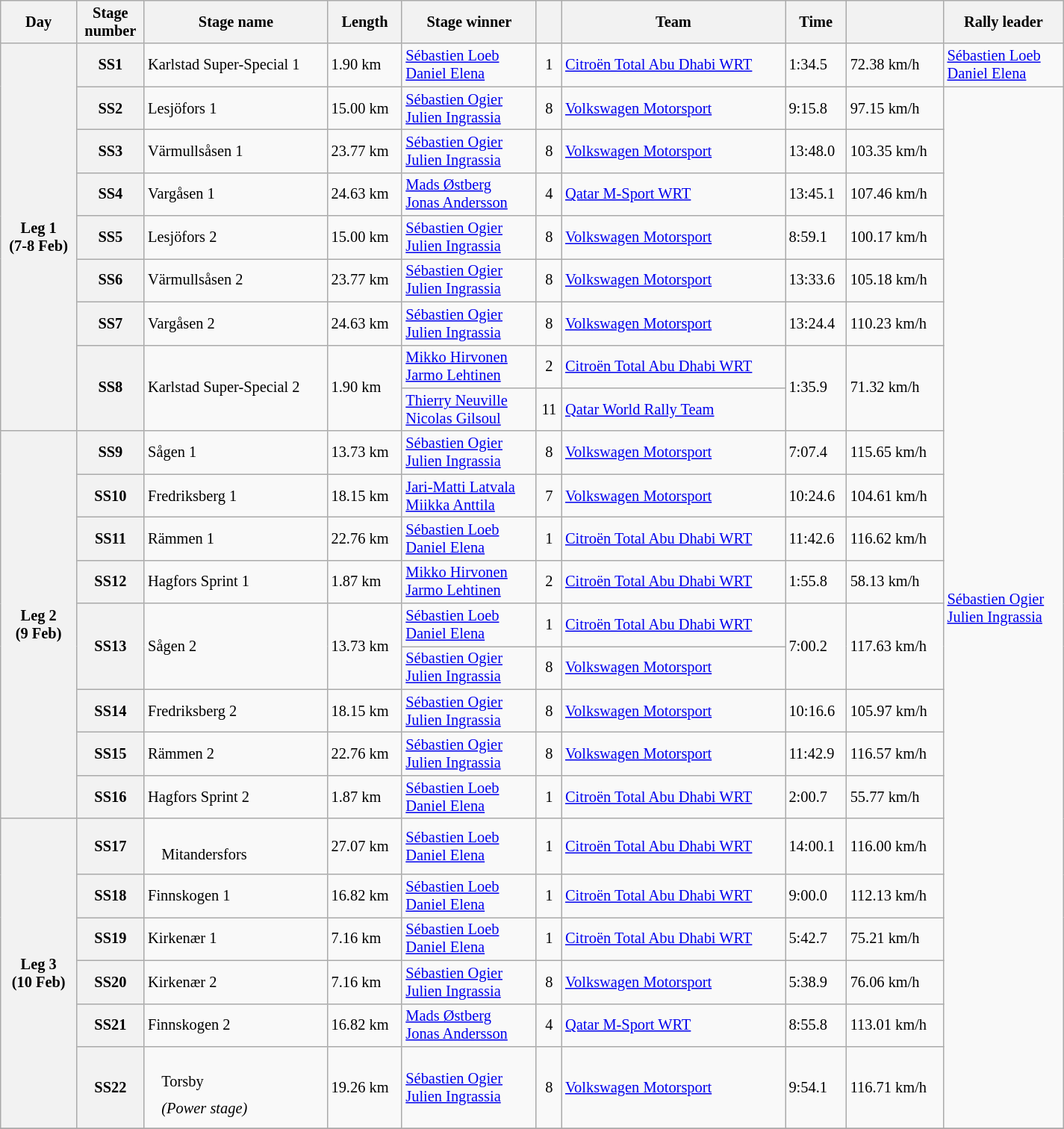<table class="wikitable" width=90% style="text-align: left; font-size: 85%; max-width: 950px;">
<tr>
<th>Day</th>
<th>Stage<br>number</th>
<th>Stage name</th>
<th>Length</th>
<th>Stage winner</th>
<th><br></th>
<th>Team</th>
<th>Time</th>
<th></th>
<th>Rally leader</th>
</tr>
<tr>
<th rowspan="9">Leg 1<br>(7-8 Feb)</th>
<th>SS1</th>
<td> Karlstad Super-Special 1</td>
<td>1.90 km</td>
<td> <a href='#'>Sébastien Loeb</a><br> <a href='#'>Daniel Elena</a></td>
<td align="center">1</td>
<td align="left"> <a href='#'>Citroën Total Abu Dhabi WRT</a></td>
<td>1:34.5</td>
<td>72.38 km/h</td>
<td> <a href='#'>Sébastien Loeb</a><br> <a href='#'>Daniel Elena</a></td>
</tr>
<tr>
<th>SS2</th>
<td> Lesjöfors 1</td>
<td>15.00 km</td>
<td> <a href='#'>Sébastien Ogier</a><br> <a href='#'>Julien Ingrassia</a></td>
<td align="center">8</td>
<td> <a href='#'>Volkswagen Motorsport</a></td>
<td>9:15.8</td>
<td>97.15 km/h</td>
<td rowspan=23> <a href='#'>Sébastien Ogier</a><br> <a href='#'>Julien Ingrassia</a></td>
</tr>
<tr>
<th>SS3</th>
<td> Värmullsåsen 1</td>
<td>23.77 km</td>
<td> <a href='#'>Sébastien Ogier</a><br> <a href='#'>Julien Ingrassia</a></td>
<td align="center">8</td>
<td> <a href='#'>Volkswagen Motorsport</a></td>
<td>13:48.0</td>
<td>103.35 km/h</td>
</tr>
<tr>
<th>SS4</th>
<td> Vargåsen 1</td>
<td>24.63 km</td>
<td> <a href='#'>Mads Østberg</a><br> <a href='#'>Jonas Andersson</a></td>
<td align="center">4</td>
<td> <a href='#'>Qatar M-Sport WRT</a></td>
<td>13:45.1</td>
<td>107.46 km/h</td>
</tr>
<tr>
<th>SS5</th>
<td> Lesjöfors 2</td>
<td>15.00 km</td>
<td> <a href='#'>Sébastien Ogier</a><br> <a href='#'>Julien Ingrassia</a></td>
<td align="center">8</td>
<td> <a href='#'>Volkswagen Motorsport</a></td>
<td>8:59.1</td>
<td>100.17 km/h</td>
</tr>
<tr>
<th>SS6</th>
<td> Värmullsåsen 2</td>
<td>23.77 km</td>
<td> <a href='#'>Sébastien Ogier</a><br> <a href='#'>Julien Ingrassia</a></td>
<td align="center">8</td>
<td> <a href='#'>Volkswagen Motorsport</a></td>
<td>13:33.6</td>
<td>105.18 km/h</td>
</tr>
<tr>
<th>SS7</th>
<td> Vargåsen 2</td>
<td>24.63 km</td>
<td> <a href='#'>Sébastien Ogier</a><br> <a href='#'>Julien Ingrassia</a></td>
<td align="center">8</td>
<td> <a href='#'>Volkswagen Motorsport</a></td>
<td>13:24.4</td>
<td>110.23 km/h</td>
</tr>
<tr>
<th rowspan="2">SS8</th>
<td rowspan="2"> Karlstad Super-Special 2</td>
<td rowspan="2">1.90 km</td>
<td> <a href='#'>Mikko Hirvonen</a><br> <a href='#'>Jarmo Lehtinen</a></td>
<td align="center">2</td>
<td> <a href='#'>Citroën Total Abu Dhabi WRT</a></td>
<td rowspan="2">1:35.9</td>
<td rowspan="2">71.32 km/h</td>
</tr>
<tr>
<td> <a href='#'>Thierry Neuville</a><br> <a href='#'>Nicolas Gilsoul</a></td>
<td align="center">11</td>
<td> <a href='#'>Qatar World Rally Team</a></td>
</tr>
<tr>
<th rowspan="9">Leg 2<br>(9 Feb)</th>
<th>SS9</th>
<td> Sågen 1</td>
<td>13.73 km</td>
<td> <a href='#'>Sébastien Ogier</a><br> <a href='#'>Julien Ingrassia</a></td>
<td align="center">8</td>
<td> <a href='#'>Volkswagen Motorsport</a></td>
<td>7:07.4</td>
<td>115.65 km/h</td>
</tr>
<tr>
<th>SS10</th>
<td> Fredriksberg 1</td>
<td>18.15 km</td>
<td> <a href='#'>Jari-Matti Latvala</a><br> <a href='#'>Miikka Anttila</a></td>
<td align="center">7</td>
<td> <a href='#'>Volkswagen Motorsport</a></td>
<td>10:24.6</td>
<td>104.61 km/h</td>
</tr>
<tr>
<th>SS11</th>
<td> Rämmen 1</td>
<td>22.76 km</td>
<td> <a href='#'>Sébastien Loeb</a><br> <a href='#'>Daniel Elena</a></td>
<td align="center">1</td>
<td> <a href='#'>Citroën Total Abu Dhabi WRT</a></td>
<td>11:42.6</td>
<td>116.62 km/h</td>
</tr>
<tr>
<th>SS12</th>
<td> Hagfors Sprint 1</td>
<td>1.87 km</td>
<td> <a href='#'>Mikko Hirvonen</a><br> <a href='#'>Jarmo Lehtinen</a></td>
<td align="center">2</td>
<td> <a href='#'>Citroën Total Abu Dhabi WRT</a></td>
<td>1:55.8</td>
<td>58.13 km/h</td>
</tr>
<tr>
<th rowspan="2">SS13</th>
<td rowspan="2"> Sågen 2</td>
<td rowspan="2">13.73 km</td>
<td> <a href='#'>Sébastien Loeb</a><br> <a href='#'>Daniel Elena</a></td>
<td align="center">1</td>
<td> <a href='#'>Citroën Total Abu Dhabi WRT</a></td>
<td rowspan="2">7:00.2</td>
<td rowspan="2">117.63 km/h</td>
</tr>
<tr>
<td> <a href='#'>Sébastien Ogier</a><br> <a href='#'>Julien Ingrassia</a></td>
<td align="center">8</td>
<td> <a href='#'>Volkswagen Motorsport</a></td>
</tr>
<tr>
<th>SS14</th>
<td> Fredriksberg 2</td>
<td>18.15 km</td>
<td> <a href='#'>Sébastien Ogier</a><br> <a href='#'>Julien Ingrassia</a></td>
<td align="center">8</td>
<td> <a href='#'>Volkswagen Motorsport</a></td>
<td>10:16.6</td>
<td>105.97 km/h</td>
</tr>
<tr>
<th>SS15</th>
<td> Rämmen 2</td>
<td>22.76 km</td>
<td> <a href='#'>Sébastien Ogier</a><br> <a href='#'>Julien Ingrassia</a></td>
<td align="center">8</td>
<td> <a href='#'>Volkswagen Motorsport</a></td>
<td>11:42.9</td>
<td>116.57 km/h</td>
</tr>
<tr>
<th>SS16</th>
<td> Hagfors Sprint 2</td>
<td>1.87 km</td>
<td> <a href='#'>Sébastien Loeb</a><br> <a href='#'>Daniel Elena</a></td>
<td align="center">1</td>
<td> <a href='#'>Citroën Total Abu Dhabi WRT</a></td>
<td>2:00.7</td>
<td>55.77 km/h</td>
</tr>
<tr>
<th rowspan="6">Leg 3<br>(10 Feb)</th>
<th>SS17</th>
<td><br><table style="float: left; border-top:transparent; border-right:transparent; border-bottom:transparent; border-left:transparent;">
<tr>
<td style=" border-top:transparent; border-right:transparent; border-bottom:transparent; border-left:transparent;"></td>
<td style=" border-top:transparent; border-right:transparent; border-bottom:transparent; border-left:transparent;" rowspan=2>Mitandersfors</td>
</tr>
<tr>
<td style=" border-top:transparent; border-right:transparent; border-bottom:transparent; border-left:transparent;"></td>
</tr>
<tr>
</tr>
</table>
</td>
<td>27.07 km</td>
<td> <a href='#'>Sébastien Loeb</a><br> <a href='#'>Daniel Elena</a></td>
<td align="center">1</td>
<td> <a href='#'>Citroën Total Abu Dhabi WRT</a></td>
<td>14:00.1</td>
<td>116.00 km/h</td>
</tr>
<tr>
<th>SS18</th>
<td> Finnskogen 1</td>
<td>16.82 km</td>
<td> <a href='#'>Sébastien Loeb</a><br> <a href='#'>Daniel Elena</a></td>
<td align="center">1</td>
<td> <a href='#'>Citroën Total Abu Dhabi WRT</a></td>
<td>9:00.0</td>
<td>112.13 km/h</td>
</tr>
<tr>
<th>SS19</th>
<td> Kirkenær 1</td>
<td>7.16 km</td>
<td> <a href='#'>Sébastien Loeb</a><br> <a href='#'>Daniel Elena</a></td>
<td align="center">1</td>
<td> <a href='#'>Citroën Total Abu Dhabi WRT</a></td>
<td>5:42.7</td>
<td>75.21 km/h</td>
</tr>
<tr>
<th>SS20</th>
<td> Kirkenær 2</td>
<td>7.16 km</td>
<td> <a href='#'>Sébastien Ogier</a><br> <a href='#'>Julien Ingrassia</a></td>
<td align="center">8</td>
<td> <a href='#'>Volkswagen Motorsport</a></td>
<td>5:38.9</td>
<td>76.06 km/h</td>
</tr>
<tr>
<th>SS21</th>
<td> Finnskogen 2</td>
<td>16.82 km</td>
<td> <a href='#'>Mads Østberg</a><br> <a href='#'>Jonas Andersson</a></td>
<td align="center">4</td>
<td> <a href='#'>Qatar M-Sport WRT</a></td>
<td>8:55.8</td>
<td>113.01 km/h</td>
</tr>
<tr>
<th>SS22</th>
<td><br><table style="float: left; border-top:transparent; border-right:transparent; border-bottom:transparent; border-left:transparent;">
<tr>
<td style=" border-top:transparent; border-right:transparent; border-bottom:transparent; border-left:transparent;" rowspan=2></td>
<td style=" border-top:transparent; border-right:transparent; border-bottom:transparent; border-left:transparent;">Torsby</td>
</tr>
<tr>
<td style=" border-top:transparent; border-right:transparent; border-bottom:transparent; border-left:transparent;"><em>(Power stage)</em></td>
</tr>
<tr>
</tr>
</table>
</td>
<td>19.26 km</td>
<td> <a href='#'>Sébastien Ogier</a><br> <a href='#'>Julien Ingrassia</a></td>
<td align="center">8</td>
<td> <a href='#'>Volkswagen Motorsport</a></td>
<td>9:54.1</td>
<td>116.71 km/h</td>
</tr>
<tr>
</tr>
</table>
